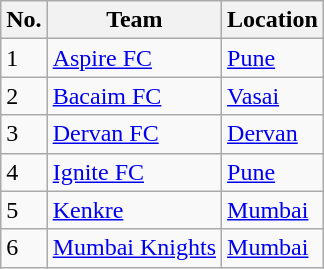<table class="wikitable">
<tr>
<th>No.</th>
<th>Team</th>
<th>Location</th>
</tr>
<tr>
<td>1</td>
<td><a href='#'>Aspire FC</a></td>
<td><a href='#'>Pune</a></td>
</tr>
<tr>
<td>2</td>
<td><a href='#'>Bacaim FC</a></td>
<td><a href='#'>Vasai</a></td>
</tr>
<tr>
<td>3</td>
<td><a href='#'>Dervan FC</a></td>
<td><a href='#'>Dervan</a></td>
</tr>
<tr>
<td>4</td>
<td><a href='#'>Ignite FC</a></td>
<td><a href='#'>Pune</a></td>
</tr>
<tr>
<td>5</td>
<td><a href='#'>Kenkre</a></td>
<td><a href='#'>Mumbai</a></td>
</tr>
<tr>
<td>6</td>
<td><a href='#'>Mumbai Knights</a></td>
<td><a href='#'>Mumbai</a></td>
</tr>
</table>
